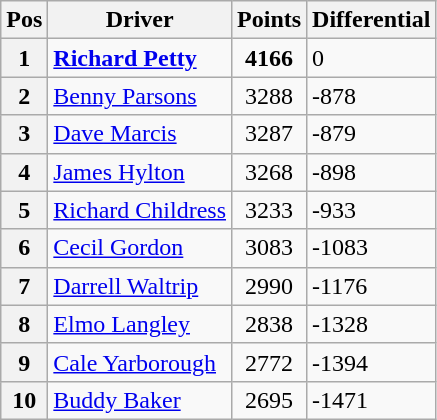<table class="wikitable">
<tr>
<th>Pos</th>
<th>Driver</th>
<th>Points</th>
<th>Differential</th>
</tr>
<tr>
<th>1 </th>
<td><strong><a href='#'>Richard Petty</a></strong></td>
<td style="text-align:center;"><strong>4166</strong></td>
<td>0</td>
</tr>
<tr>
<th>2 </th>
<td><a href='#'>Benny Parsons</a></td>
<td style="text-align:center;">3288</td>
<td>-878</td>
</tr>
<tr>
<th>3 </th>
<td><a href='#'>Dave Marcis</a></td>
<td style="text-align:center;">3287</td>
<td>-879</td>
</tr>
<tr>
<th>4 </th>
<td><a href='#'>James Hylton</a></td>
<td style="text-align:center;">3268</td>
<td>-898</td>
</tr>
<tr>
<th>5 </th>
<td><a href='#'>Richard Childress</a></td>
<td style="text-align:center;">3233</td>
<td>-933</td>
</tr>
<tr>
<th>6 </th>
<td><a href='#'>Cecil Gordon</a></td>
<td style="text-align:center;">3083</td>
<td>-1083</td>
</tr>
<tr>
<th>7 </th>
<td><a href='#'>Darrell Waltrip</a></td>
<td style="text-align:center;">2990</td>
<td>-1176</td>
</tr>
<tr>
<th>8 </th>
<td><a href='#'>Elmo Langley</a></td>
<td style="text-align:center;">2838</td>
<td>-1328</td>
</tr>
<tr>
<th>9 </th>
<td><a href='#'>Cale Yarborough</a></td>
<td style="text-align:center;">2772</td>
<td>-1394</td>
</tr>
<tr>
<th>10 </th>
<td><a href='#'>Buddy Baker</a></td>
<td style="text-align:center;">2695</td>
<td>-1471</td>
</tr>
</table>
